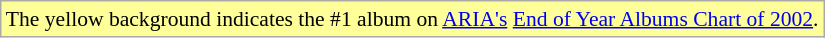<table class="wikitable" style="font-size:90%;">
<tr>
<td style="background-color:#FFFF99">The yellow background indicates the #1 album on <a href='#'>ARIA's</a> <a href='#'>End of Year Albums Chart of 2002</a>.</td>
</tr>
</table>
